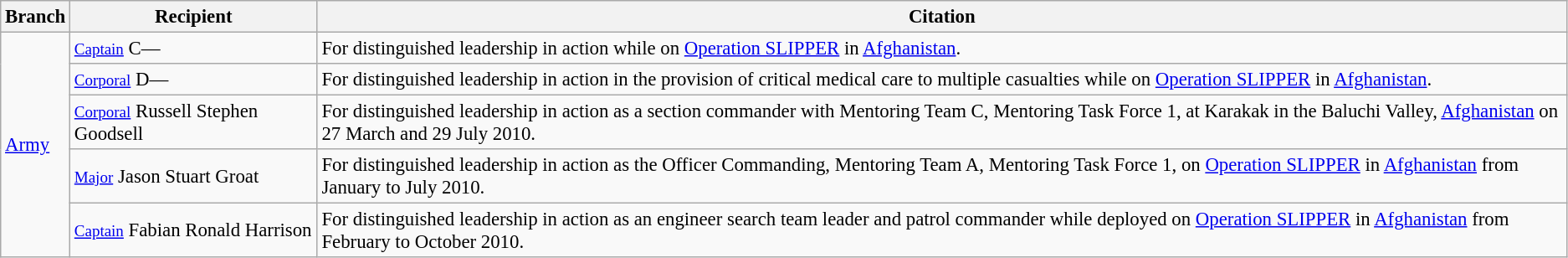<table class="wikitable" style="font-size:95%;">
<tr>
<th>Branch</th>
<th scope="col" width="190">Recipient</th>
<th>Citation</th>
</tr>
<tr>
<td rowspan="5"><a href='#'>Army</a></td>
<td><small><a href='#'>Captain</a></small> C—</td>
<td>For distinguished leadership in action while on <a href='#'>Operation SLIPPER</a> in <a href='#'>Afghanistan</a>.</td>
</tr>
<tr>
<td><small><a href='#'>Corporal</a></small> D—</td>
<td>For distinguished leadership in action in the provision of critical medical care to multiple casualties while on <a href='#'>Operation SLIPPER</a> in <a href='#'>Afghanistan</a>.</td>
</tr>
<tr>
<td><small><a href='#'>Corporal</a></small> Russell Stephen Goodsell</td>
<td>For distinguished leadership in action as a section commander with Mentoring Team C, Mentoring Task Force 1, at Karakak in the Baluchi Valley, <a href='#'>Afghanistan</a> on 27 March and 29 July 2010.</td>
</tr>
<tr>
<td><small><a href='#'>Major</a></small> Jason Stuart Groat</td>
<td>For distinguished leadership in action as the Officer Commanding, Mentoring Team A, Mentoring Task Force 1, on <a href='#'>Operation SLIPPER</a> in <a href='#'>Afghanistan</a> from January to July 2010.</td>
</tr>
<tr>
<td><small><a href='#'>Captain</a></small> Fabian Ronald Harrison</td>
<td>For distinguished leadership in action as an engineer search team leader and patrol commander while deployed on <a href='#'>Operation SLIPPER</a> in <a href='#'>Afghanistan</a> from February to October 2010.</td>
</tr>
</table>
